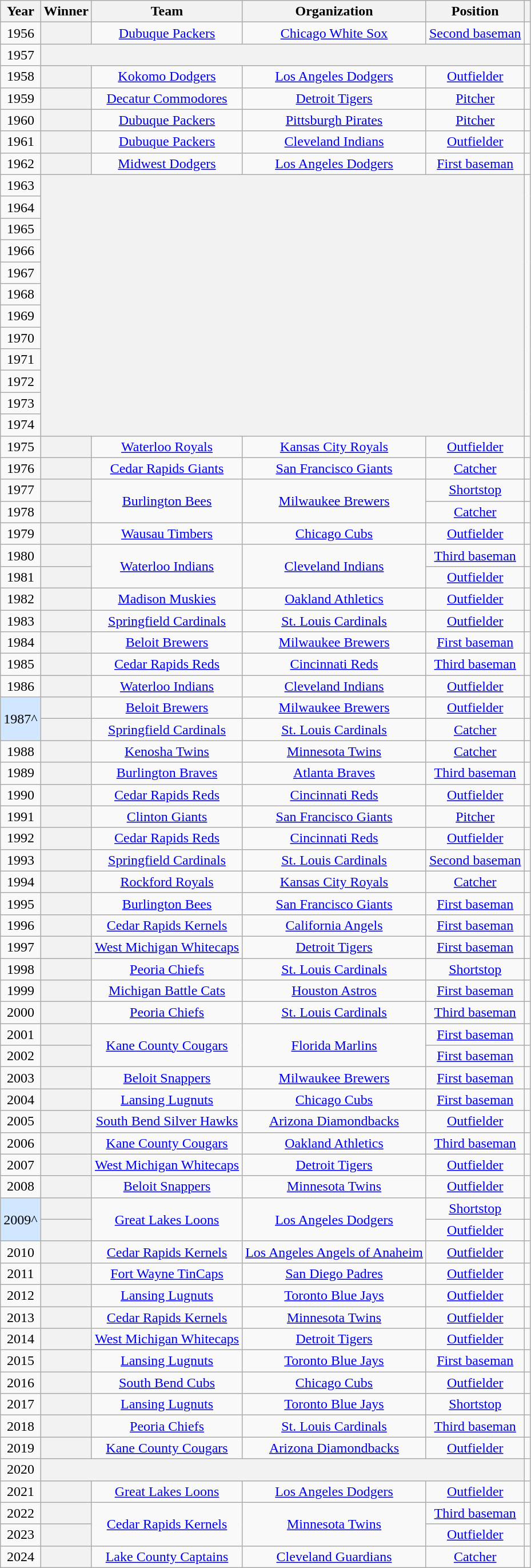<table class="wikitable sortable plainrowheaders" style="text-align:center">
<tr>
<th scope="col">Year</th>
<th scope="col">Winner</th>
<th scope="col">Team</th>
<th scope="col">Organization</th>
<th scope="col">Position</th>
<th scope="col" class="unsortable"></th>
</tr>
<tr>
<td>1956</td>
<th scope="row" style="text-align:center"></th>
<td><a href='#'>Dubuque Packers</a></td>
<td><a href='#'>Chicago White Sox</a></td>
<td><a href='#'>Second baseman</a></td>
<td></td>
</tr>
<tr>
<td>1957</td>
<th scope="row" style="text-align:center" colspan=4></th>
<td></td>
</tr>
<tr>
<td>1958</td>
<th scope="row" style="text-align:center"></th>
<td><a href='#'>Kokomo Dodgers</a></td>
<td><a href='#'>Los Angeles Dodgers</a></td>
<td><a href='#'>Outfielder</a></td>
<td></td>
</tr>
<tr>
<td>1959</td>
<th scope="row" style="text-align:center"></th>
<td><a href='#'>Decatur Commodores</a></td>
<td><a href='#'>Detroit Tigers</a></td>
<td><a href='#'>Pitcher</a></td>
<td></td>
</tr>
<tr>
<td>1960</td>
<th scope="row" style="text-align:center"></th>
<td><a href='#'>Dubuque Packers</a></td>
<td><a href='#'>Pittsburgh Pirates</a></td>
<td><a href='#'>Pitcher</a></td>
<td></td>
</tr>
<tr>
<td>1961</td>
<th scope="row" style="text-align:center"></th>
<td><a href='#'>Dubuque Packers</a></td>
<td><a href='#'>Cleveland Indians</a></td>
<td><a href='#'>Outfielder</a></td>
<td></td>
</tr>
<tr>
<td>1962</td>
<th scope="row" style="text-align:center"></th>
<td><a href='#'>Midwest Dodgers</a></td>
<td><a href='#'>Los Angeles Dodgers</a></td>
<td><a href='#'>First baseman</a></td>
<td></td>
</tr>
<tr>
<td>1963</td>
<th colspan="4" rowspan="12" scope="row" style="text-align:center"></th>
<td rowspan="12"></td>
</tr>
<tr>
<td>1964</td>
</tr>
<tr>
<td>1965</td>
</tr>
<tr>
<td>1966</td>
</tr>
<tr>
<td>1967</td>
</tr>
<tr>
<td>1968</td>
</tr>
<tr>
<td>1969</td>
</tr>
<tr>
<td>1970</td>
</tr>
<tr>
<td>1971</td>
</tr>
<tr>
<td>1972</td>
</tr>
<tr>
<td>1973</td>
</tr>
<tr>
<td>1974</td>
</tr>
<tr>
<td>1975</td>
<th scope="row" style="text-align:center"></th>
<td><a href='#'>Waterloo Royals</a></td>
<td><a href='#'>Kansas City Royals</a></td>
<td><a href='#'>Outfielder</a></td>
<td></td>
</tr>
<tr>
<td>1976</td>
<th scope="row" style="text-align:center"></th>
<td><a href='#'>Cedar Rapids Giants</a></td>
<td><a href='#'>San Francisco Giants</a></td>
<td><a href='#'>Catcher</a></td>
<td></td>
</tr>
<tr>
<td>1977</td>
<th scope="row" style="text-align:center"></th>
<td rowspan="2"><a href='#'>Burlington Bees</a></td>
<td rowspan="2"><a href='#'>Milwaukee Brewers</a></td>
<td><a href='#'>Shortstop</a></td>
<td></td>
</tr>
<tr>
<td>1978</td>
<th scope="row" style="text-align:center"></th>
<td><a href='#'>Catcher</a></td>
<td></td>
</tr>
<tr>
<td>1979</td>
<th scope="row" style="text-align:center"></th>
<td><a href='#'>Wausau Timbers</a></td>
<td><a href='#'>Chicago Cubs</a></td>
<td><a href='#'>Outfielder</a></td>
<td></td>
</tr>
<tr>
<td>1980</td>
<th scope="row" style="text-align:center"></th>
<td rowspan="2"><a href='#'>Waterloo Indians</a></td>
<td rowspan="2"><a href='#'>Cleveland Indians</a></td>
<td><a href='#'>Third baseman</a></td>
<td></td>
</tr>
<tr>
<td>1981</td>
<th scope="row" style="text-align:center"></th>
<td><a href='#'>Outfielder</a></td>
<td></td>
</tr>
<tr>
<td>1982</td>
<th scope="row" style="text-align:center"></th>
<td><a href='#'>Madison Muskies</a></td>
<td><a href='#'>Oakland Athletics</a></td>
<td><a href='#'>Outfielder</a></td>
<td></td>
</tr>
<tr>
<td>1983</td>
<th scope="row" style="text-align:center"></th>
<td><a href='#'>Springfield Cardinals</a></td>
<td><a href='#'>St. Louis Cardinals</a></td>
<td><a href='#'>Outfielder</a></td>
<td></td>
</tr>
<tr>
<td>1984</td>
<th scope="row" style="text-align:center"></th>
<td><a href='#'>Beloit Brewers</a></td>
<td><a href='#'>Milwaukee Brewers</a></td>
<td><a href='#'>First baseman</a></td>
<td></td>
</tr>
<tr>
<td>1985</td>
<th scope="row" style="text-align:center"></th>
<td><a href='#'>Cedar Rapids Reds</a></td>
<td><a href='#'>Cincinnati Reds</a></td>
<td><a href='#'>Third baseman</a></td>
<td></td>
</tr>
<tr>
<td>1986</td>
<th scope="row" style="text-align:center"></th>
<td><a href='#'>Waterloo Indians</a></td>
<td><a href='#'>Cleveland Indians</a></td>
<td><a href='#'>Outfielder</a></td>
<td></td>
</tr>
<tr>
<td style="background-color:#D0E7FF;" rowspan="2">1987^</td>
<th scope="row" style="text-align:center"></th>
<td><a href='#'>Beloit Brewers</a></td>
<td><a href='#'>Milwaukee Brewers</a></td>
<td><a href='#'>Outfielder</a></td>
<td></td>
</tr>
<tr>
<th scope="row" style="text-align:center"></th>
<td><a href='#'>Springfield Cardinals</a></td>
<td><a href='#'>St. Louis Cardinals</a></td>
<td><a href='#'>Catcher</a></td>
<td></td>
</tr>
<tr>
<td>1988</td>
<th scope="row" style="text-align:center"></th>
<td><a href='#'>Kenosha Twins</a></td>
<td><a href='#'>Minnesota Twins</a></td>
<td><a href='#'>Catcher</a></td>
<td></td>
</tr>
<tr>
<td>1989</td>
<th scope="row" style="text-align:center"></th>
<td><a href='#'>Burlington Braves</a></td>
<td><a href='#'>Atlanta Braves</a></td>
<td><a href='#'>Third baseman</a></td>
<td></td>
</tr>
<tr>
<td>1990</td>
<th scope="row" style="text-align:center"></th>
<td><a href='#'>Cedar Rapids Reds</a></td>
<td><a href='#'>Cincinnati Reds</a></td>
<td><a href='#'>Outfielder</a></td>
<td></td>
</tr>
<tr>
<td>1991</td>
<th scope="row" style="text-align:center"></th>
<td><a href='#'>Clinton Giants</a></td>
<td><a href='#'>San Francisco Giants</a></td>
<td><a href='#'>Pitcher</a></td>
<td></td>
</tr>
<tr>
<td>1992</td>
<th scope="row" style="text-align:center"></th>
<td><a href='#'>Cedar Rapids Reds</a></td>
<td><a href='#'>Cincinnati Reds</a></td>
<td><a href='#'>Outfielder</a></td>
<td></td>
</tr>
<tr>
<td>1993</td>
<th scope="row" style="text-align:center"></th>
<td><a href='#'>Springfield Cardinals</a></td>
<td><a href='#'>St. Louis Cardinals</a></td>
<td><a href='#'>Second baseman</a></td>
<td></td>
</tr>
<tr>
<td>1994</td>
<th scope="row" style="text-align:center"></th>
<td><a href='#'>Rockford Royals</a></td>
<td><a href='#'>Kansas City Royals</a></td>
<td><a href='#'>Catcher</a></td>
<td></td>
</tr>
<tr>
<td>1995</td>
<th scope="row" style="text-align:center"></th>
<td><a href='#'>Burlington Bees</a></td>
<td><a href='#'>San Francisco Giants</a></td>
<td><a href='#'>First baseman</a></td>
<td></td>
</tr>
<tr>
<td>1996</td>
<th scope="row" style="text-align:center"></th>
<td><a href='#'>Cedar Rapids Kernels</a></td>
<td><a href='#'>California Angels</a></td>
<td><a href='#'>First baseman</a></td>
<td></td>
</tr>
<tr>
<td>1997</td>
<th scope="row" style="text-align:center"></th>
<td><a href='#'>West Michigan Whitecaps</a></td>
<td><a href='#'>Detroit Tigers</a></td>
<td><a href='#'>First baseman</a></td>
<td></td>
</tr>
<tr>
<td>1998</td>
<th scope="row" style="text-align:center"></th>
<td><a href='#'>Peoria Chiefs</a></td>
<td><a href='#'>St. Louis Cardinals</a></td>
<td><a href='#'>Shortstop</a></td>
<td></td>
</tr>
<tr>
<td>1999</td>
<th scope="row" style="text-align:center"></th>
<td><a href='#'>Michigan Battle Cats</a></td>
<td><a href='#'>Houston Astros</a></td>
<td><a href='#'>First baseman</a></td>
<td></td>
</tr>
<tr>
<td>2000</td>
<th scope="row" style="text-align:center"></th>
<td><a href='#'>Peoria Chiefs</a></td>
<td><a href='#'>St. Louis Cardinals</a></td>
<td><a href='#'>Third baseman</a></td>
<td></td>
</tr>
<tr>
<td>2001</td>
<th scope="row" style="text-align:center"></th>
<td rowspan="2"><a href='#'>Kane County Cougars</a></td>
<td rowspan="2"><a href='#'>Florida Marlins</a></td>
<td><a href='#'>First baseman</a></td>
<td></td>
</tr>
<tr>
<td>2002</td>
<th scope="row" style="text-align:center"></th>
<td><a href='#'>First baseman</a></td>
<td></td>
</tr>
<tr>
<td>2003</td>
<th scope="row" style="text-align:center"></th>
<td><a href='#'>Beloit Snappers</a></td>
<td><a href='#'>Milwaukee Brewers</a></td>
<td><a href='#'>First baseman</a></td>
<td></td>
</tr>
<tr>
<td>2004</td>
<th scope="row" style="text-align:center"></th>
<td><a href='#'>Lansing Lugnuts</a></td>
<td><a href='#'>Chicago Cubs</a></td>
<td><a href='#'>First baseman</a></td>
<td></td>
</tr>
<tr>
<td>2005</td>
<th scope="row" style="text-align:center"></th>
<td><a href='#'>South Bend Silver Hawks</a></td>
<td><a href='#'>Arizona Diamondbacks</a></td>
<td><a href='#'>Outfielder</a></td>
<td></td>
</tr>
<tr>
<td>2006</td>
<th scope="row" style="text-align:center"></th>
<td><a href='#'>Kane County Cougars</a></td>
<td><a href='#'>Oakland Athletics</a></td>
<td><a href='#'>Third baseman</a></td>
<td></td>
</tr>
<tr>
<td>2007</td>
<th scope="row" style="text-align:center"></th>
<td><a href='#'>West Michigan Whitecaps</a></td>
<td><a href='#'>Detroit Tigers</a></td>
<td><a href='#'>Outfielder</a></td>
<td></td>
</tr>
<tr>
<td>2008</td>
<th scope="row" style="text-align:center"></th>
<td><a href='#'>Beloit Snappers</a></td>
<td><a href='#'>Minnesota Twins</a></td>
<td><a href='#'>Outfielder</a></td>
<td></td>
</tr>
<tr>
<td style="background-color:#D0E7FF;" rowspan="2">2009^</td>
<th scope="row" style="text-align:center"></th>
<td rowspan="2"><a href='#'>Great Lakes Loons</a></td>
<td rowspan="2"><a href='#'>Los Angeles Dodgers</a></td>
<td><a href='#'>Shortstop</a></td>
<td></td>
</tr>
<tr>
<th scope="row" style="text-align:center"></th>
<td><a href='#'>Outfielder</a></td>
<td></td>
</tr>
<tr>
<td>2010</td>
<th scope="row" style="text-align:center"></th>
<td><a href='#'>Cedar Rapids Kernels</a></td>
<td><a href='#'>Los Angeles Angels of Anaheim</a></td>
<td><a href='#'>Outfielder</a></td>
<td></td>
</tr>
<tr>
<td>2011</td>
<th scope="row" style="text-align:center"></th>
<td><a href='#'>Fort Wayne TinCaps</a></td>
<td><a href='#'>San Diego Padres</a></td>
<td><a href='#'>Outfielder</a></td>
<td></td>
</tr>
<tr>
<td>2012</td>
<th scope="row" style="text-align:center"></th>
<td><a href='#'>Lansing Lugnuts</a></td>
<td><a href='#'>Toronto Blue Jays</a></td>
<td><a href='#'>Outfielder</a></td>
<td></td>
</tr>
<tr>
<td>2013</td>
<th scope="row" style="text-align:center"></th>
<td><a href='#'>Cedar Rapids Kernels</a></td>
<td><a href='#'>Minnesota Twins</a></td>
<td><a href='#'>Outfielder</a></td>
<td></td>
</tr>
<tr>
<td>2014</td>
<th scope="row" style="text-align:center"></th>
<td><a href='#'>West Michigan Whitecaps</a></td>
<td><a href='#'>Detroit Tigers</a></td>
<td><a href='#'>Outfielder</a></td>
<td></td>
</tr>
<tr>
<td>2015</td>
<th scope="row" style="text-align:center"></th>
<td><a href='#'>Lansing Lugnuts</a></td>
<td><a href='#'>Toronto Blue Jays</a></td>
<td><a href='#'>First baseman</a></td>
<td></td>
</tr>
<tr>
<td>2016</td>
<th scope="row" style="text-align:center"></th>
<td><a href='#'>South Bend Cubs</a></td>
<td><a href='#'>Chicago Cubs</a></td>
<td><a href='#'>Outfielder</a></td>
<td></td>
</tr>
<tr>
<td>2017</td>
<th scope="row" style="text-align:center"></th>
<td><a href='#'>Lansing Lugnuts</a></td>
<td><a href='#'>Toronto Blue Jays</a></td>
<td><a href='#'>Shortstop</a></td>
<td></td>
</tr>
<tr>
<td>2018</td>
<th scope="row" style="text-align:center"></th>
<td><a href='#'>Peoria Chiefs</a></td>
<td><a href='#'>St. Louis Cardinals</a></td>
<td><a href='#'>Third baseman</a></td>
<td></td>
</tr>
<tr>
<td>2019</td>
<th scope="row" style="text-align:center"></th>
<td><a href='#'>Kane County Cougars</a></td>
<td><a href='#'>Arizona Diamondbacks</a></td>
<td><a href='#'>Outfielder</a></td>
<td></td>
</tr>
<tr>
<td>2020</td>
<th scope="row" style="text-align:center" colspan="4"></th>
<td></td>
</tr>
<tr>
<td>2021</td>
<th scope="row" style="text-align:center"></th>
<td><a href='#'>Great Lakes Loons</a></td>
<td><a href='#'>Los Angeles Dodgers</a></td>
<td><a href='#'>Outfielder</a></td>
<td></td>
</tr>
<tr>
<td>2022</td>
<th scope="row" style="text-align:center"></th>
<td rowspan="2"><a href='#'>Cedar Rapids Kernels</a></td>
<td rowspan="2"><a href='#'>Minnesota Twins</a></td>
<td><a href='#'>Third baseman</a></td>
<td></td>
</tr>
<tr>
<td>2023</td>
<th scope="row" style="text-align:center"></th>
<td><a href='#'>Outfielder</a></td>
<td></td>
</tr>
<tr>
<td>2024</td>
<th scope="row" style="text-align:center"></th>
<td><a href='#'>Lake County Captains</a></td>
<td><a href='#'>Cleveland Guardians</a></td>
<td><a href='#'>Catcher</a></td>
<td></td>
</tr>
</table>
